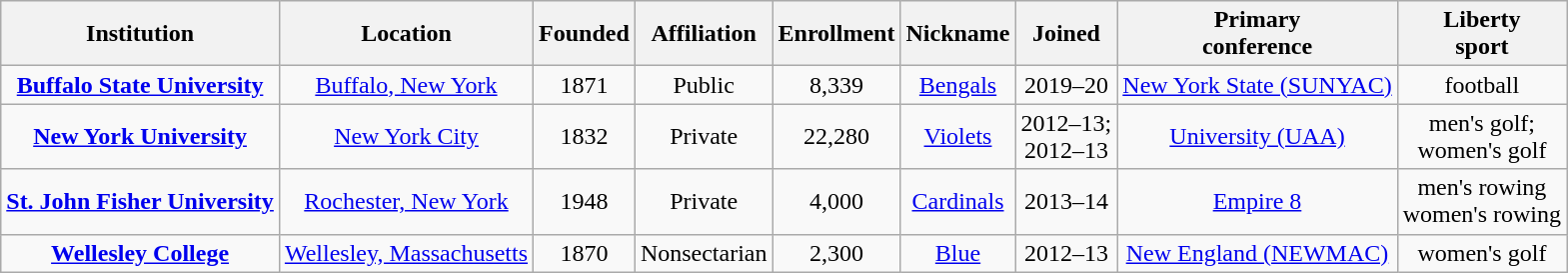<table class="wikitable sortable" style="text-align:center;">
<tr>
<th>Institution</th>
<th>Location</th>
<th>Founded</th>
<th>Affiliation</th>
<th>Enrollment</th>
<th>Nickname</th>
<th>Joined</th>
<th>Primary<br>conference</th>
<th>Liberty<br>sport</th>
</tr>
<tr>
<td><strong><a href='#'>Buffalo State University</a></strong></td>
<td><a href='#'>Buffalo, New York</a></td>
<td>1871</td>
<td>Public</td>
<td>8,339</td>
<td><a href='#'>Bengals</a></td>
<td>2019–20</td>
<td><a href='#'>New York State (SUNYAC)</a></td>
<td>football</td>
</tr>
<tr>
<td><strong><a href='#'>New York University</a></strong></td>
<td><a href='#'>New York City</a></td>
<td>1832</td>
<td>Private</td>
<td>22,280</td>
<td><a href='#'>Violets</a></td>
<td>2012–13;<br>2012–13</td>
<td><a href='#'>University (UAA)</a></td>
<td>men's golf;<br>women's golf</td>
</tr>
<tr>
<td><strong><a href='#'>St. John Fisher University</a></strong></td>
<td><a href='#'>Rochester, New York</a></td>
<td>1948</td>
<td>Private</td>
<td>4,000</td>
<td><a href='#'>Cardinals</a></td>
<td>2013–14</td>
<td><a href='#'>Empire 8</a></td>
<td>men's rowing<br>women's rowing</td>
</tr>
<tr>
<td><strong><a href='#'>Wellesley College</a></strong></td>
<td><a href='#'>Wellesley, Massachusetts</a></td>
<td>1870</td>
<td>Nonsectarian</td>
<td>2,300</td>
<td><a href='#'>Blue</a></td>
<td>2012–13</td>
<td><a href='#'>New England (NEWMAC)</a></td>
<td>women's golf</td>
</tr>
</table>
